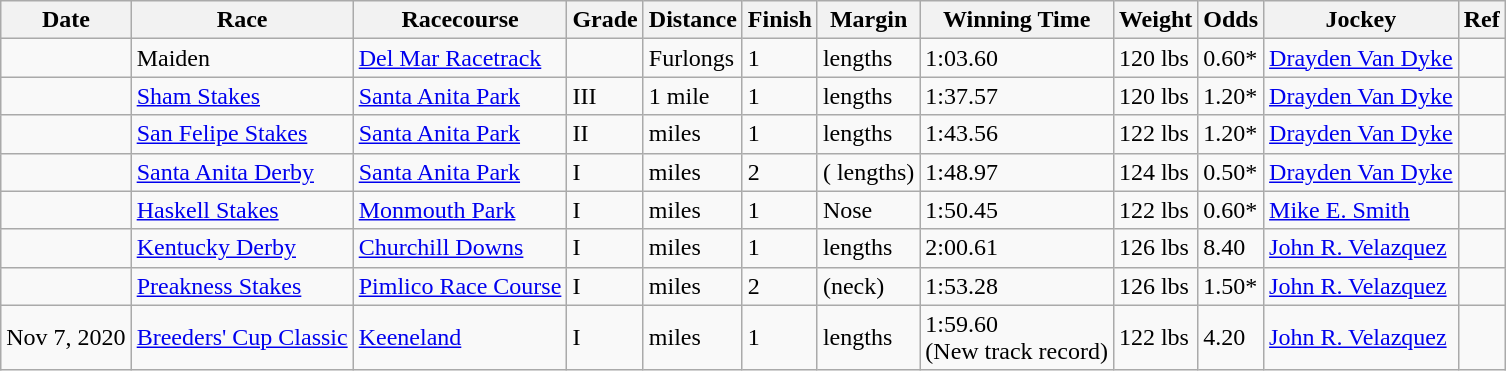<table class="wikitable sortable">
<tr>
<th>Date</th>
<th>Race</th>
<th>Racecourse</th>
<th>Grade</th>
<th>Distance</th>
<th>Finish</th>
<th>Margin</th>
<th>Winning Time</th>
<th>Weight</th>
<th>Odds</th>
<th>Jockey</th>
<th>Ref</th>
</tr>
<tr>
<td></td>
<td>Maiden</td>
<td><a href='#'>Del Mar Racetrack</a></td>
<td></td>
<td> Furlongs</td>
<td>1</td>
<td> lengths</td>
<td>1:03.60</td>
<td>120 lbs</td>
<td>0.60*</td>
<td><a href='#'>Drayden Van Dyke</a></td>
<td></td>
</tr>
<tr>
<td></td>
<td><a href='#'>Sham Stakes</a></td>
<td><a href='#'>Santa Anita Park</a></td>
<td>III</td>
<td>1 mile</td>
<td>1</td>
<td> lengths</td>
<td>1:37.57</td>
<td>120 lbs</td>
<td>1.20*</td>
<td><a href='#'>Drayden Van Dyke</a></td>
<td></td>
</tr>
<tr>
<td></td>
<td><a href='#'>San Felipe Stakes</a></td>
<td><a href='#'>Santa Anita Park</a></td>
<td>II</td>
<td> miles</td>
<td>1</td>
<td> lengths</td>
<td>1:43.56</td>
<td>122 lbs</td>
<td>1.20*</td>
<td><a href='#'>Drayden Van Dyke</a></td>
<td></td>
</tr>
<tr>
<td></td>
<td><a href='#'>Santa Anita Derby</a></td>
<td><a href='#'>Santa Anita Park</a></td>
<td>I</td>
<td> miles</td>
<td>2</td>
<td>( lengths)</td>
<td>1:48.97</td>
<td>124 lbs</td>
<td>0.50*</td>
<td><a href='#'>Drayden Van Dyke</a></td>
<td></td>
</tr>
<tr>
<td></td>
<td><a href='#'>Haskell Stakes</a></td>
<td><a href='#'>Monmouth Park</a></td>
<td>I</td>
<td> miles</td>
<td>1</td>
<td>Nose</td>
<td>1:50.45</td>
<td>122 lbs</td>
<td>0.60*</td>
<td><a href='#'>Mike E. Smith</a></td>
<td></td>
</tr>
<tr>
<td></td>
<td><a href='#'>Kentucky Derby</a></td>
<td><a href='#'>Churchill Downs</a></td>
<td>I</td>
<td> miles</td>
<td>1</td>
<td> lengths</td>
<td>2:00.61</td>
<td>126 lbs</td>
<td>8.40</td>
<td><a href='#'>John R. Velazquez</a></td>
<td></td>
</tr>
<tr>
<td></td>
<td><a href='#'>Preakness Stakes</a></td>
<td><a href='#'>Pimlico Race Course</a></td>
<td>I</td>
<td> miles</td>
<td>2</td>
<td>(neck)</td>
<td>1:53.28</td>
<td>126 lbs</td>
<td>1.50*</td>
<td><a href='#'>John R. Velazquez</a></td>
<td></td>
</tr>
<tr>
<td>Nov 7, 2020</td>
<td><a href='#'>Breeders' Cup Classic</a></td>
<td><a href='#'>Keeneland</a></td>
<td>I</td>
<td> miles</td>
<td>1</td>
<td> lengths</td>
<td>1:59.60<br>(New track record)</td>
<td>122 lbs</td>
<td>4.20</td>
<td><a href='#'>John R. Velazquez</a></td>
<td></td>
</tr>
</table>
